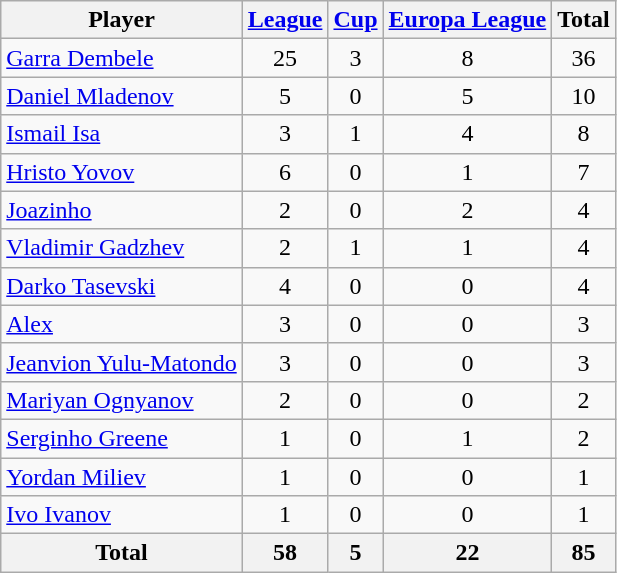<table class="wikitable sortable">
<tr>
<th>Player</th>
<th><a href='#'>League</a></th>
<th><a href='#'>Cup</a></th>
<th><a href='#'>Europa League</a></th>
<th>Total</th>
</tr>
<tr>
<td> <a href='#'>Garra Dembele</a></td>
<td align=center>25</td>
<td align=center>3</td>
<td align=center>8</td>
<td align=center>36</td>
</tr>
<tr>
<td> <a href='#'>Daniel Mladenov</a></td>
<td align=center>5</td>
<td align=center>0</td>
<td align=center>5</td>
<td align=center>10</td>
</tr>
<tr>
<td> <a href='#'>Ismail Isa</a></td>
<td align=center>3</td>
<td align=center>1</td>
<td align=center>4</td>
<td align=center>8</td>
</tr>
<tr>
<td> <a href='#'>Hristo Yovov</a></td>
<td align=center>6</td>
<td align=center>0</td>
<td align=center>1</td>
<td align=center>7</td>
</tr>
<tr>
<td> <a href='#'>Joazinho</a></td>
<td align=center>2</td>
<td align=center>0</td>
<td align=center>2</td>
<td align=center>4</td>
</tr>
<tr>
<td> <a href='#'>Vladimir Gadzhev</a></td>
<td align=center>2</td>
<td align=center>1</td>
<td align=center>1</td>
<td align=center>4</td>
</tr>
<tr>
<td> <a href='#'>Darko Tasevski</a></td>
<td align=center>4</td>
<td align=center>0</td>
<td align=center>0</td>
<td align=center>4</td>
</tr>
<tr>
<td> <a href='#'>Alex</a></td>
<td align=center>3</td>
<td align=center>0</td>
<td align=center>0</td>
<td align=center>3</td>
</tr>
<tr>
<td> <a href='#'>Jeanvion Yulu-Matondo</a></td>
<td align=center>3</td>
<td align=center>0</td>
<td align=center>0</td>
<td align=center>3</td>
</tr>
<tr>
<td> <a href='#'>Mariyan Ognyanov</a></td>
<td align=center>2</td>
<td align=center>0</td>
<td align=center>0</td>
<td align=center>2</td>
</tr>
<tr>
<td> <a href='#'>Serginho Greene</a></td>
<td align=center>1</td>
<td align=center>0</td>
<td align=center>1</td>
<td align=center>2</td>
</tr>
<tr>
<td> <a href='#'>Yordan Miliev</a></td>
<td align=center>1</td>
<td align=center>0</td>
<td align=center>0</td>
<td align=center>1</td>
</tr>
<tr>
<td> <a href='#'>Ivo Ivanov</a></td>
<td align=center>1</td>
<td align=center>0</td>
<td align=center>0</td>
<td align=center>1</td>
</tr>
<tr>
<th>Total</th>
<th align=center>58</th>
<th align=center>5</th>
<th align=center>22</th>
<th align=center>85</th>
</tr>
</table>
